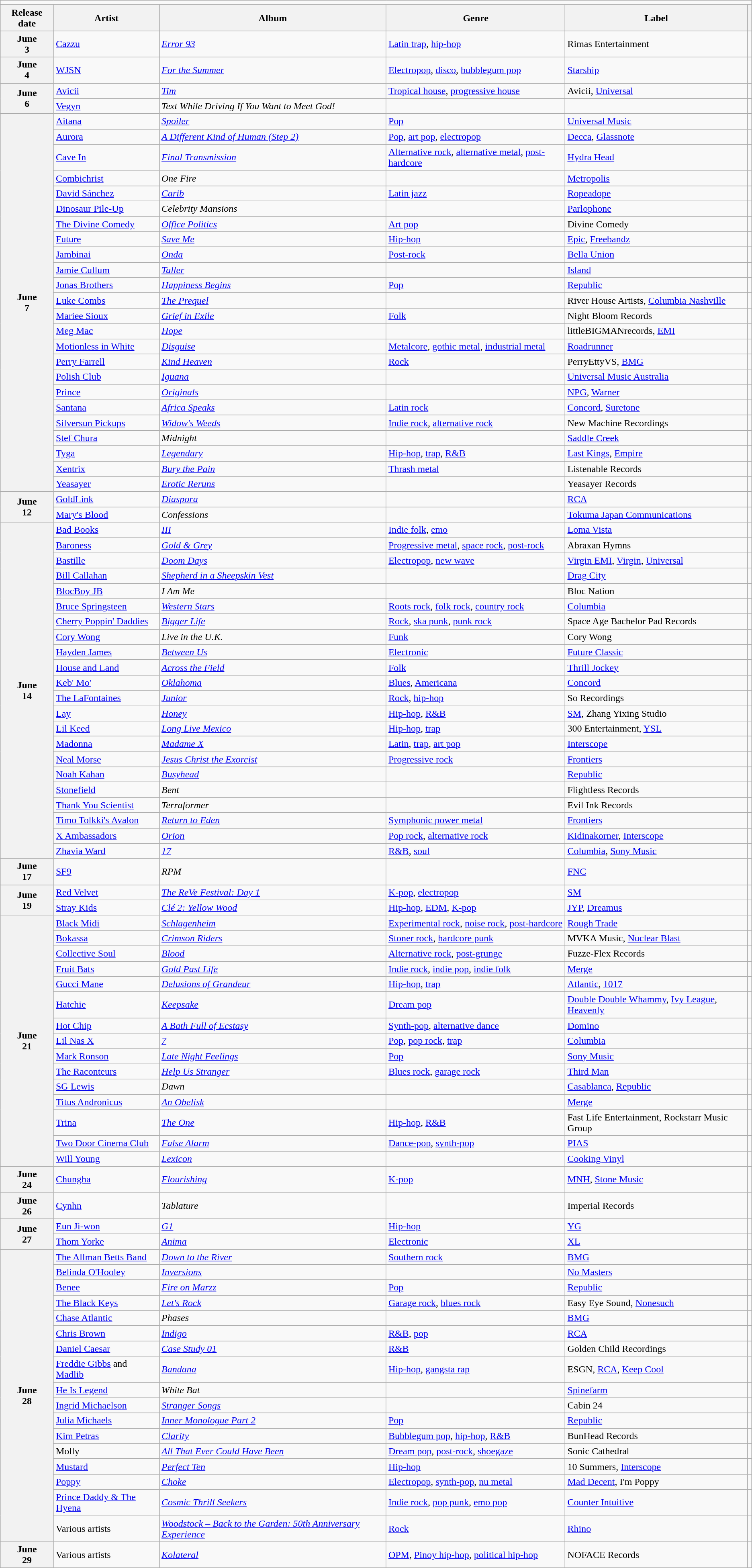<table class="wikitable plainrowheaders">
<tr>
<td colspan="6" style="text-align:center;"></td>
</tr>
<tr>
<th scope="col">Release date</th>
<th scope="col">Artist</th>
<th scope="col">Album</th>
<th scope="col">Genre</th>
<th scope="col">Label</th>
<th scope="col"></th>
</tr>
<tr>
<th scope="row" style="text-align:center;">June<br>3</th>
<td><a href='#'>Cazzu</a></td>
<td><em><a href='#'>Error 93</a></em></td>
<td><a href='#'>Latin trap</a>, <a href='#'>hip-hop</a></td>
<td>Rimas Entertainment</td>
<td></td>
</tr>
<tr>
<th scope="row" style="text-align:center;">June<br>4</th>
<td><a href='#'>WJSN</a></td>
<td><em><a href='#'>For the Summer</a></em></td>
<td><a href='#'>Electropop</a>, <a href='#'>disco</a>, <a href='#'>bubblegum pop</a></td>
<td><a href='#'>Starship</a></td>
<td></td>
</tr>
<tr>
<th scope="row" rowspan="2" style="text-align:center;">June<br>6</th>
<td><a href='#'>Avicii</a></td>
<td><em><a href='#'>Tim</a></em></td>
<td><a href='#'>Tropical house</a>, <a href='#'>progressive house</a></td>
<td>Avicii, <a href='#'>Universal</a></td>
<td></td>
</tr>
<tr>
<td><a href='#'>Vegyn</a></td>
<td><em>Text While Driving If You Want to Meet God!</em></td>
<td></td>
<td></td>
<td></td>
</tr>
<tr>
<th scope="row" rowspan="24" style="text-align:center;">June<br>7</th>
<td><a href='#'>Aitana</a></td>
<td><em><a href='#'>Spoiler</a></em></td>
<td><a href='#'>Pop</a></td>
<td><a href='#'>Universal Music</a></td>
<td></td>
</tr>
<tr>
<td><a href='#'>Aurora</a></td>
<td><em><a href='#'>A Different Kind of Human (Step 2)</a></em></td>
<td><a href='#'>Pop</a>, <a href='#'>art pop</a>, <a href='#'>electropop</a></td>
<td><a href='#'>Decca</a>, <a href='#'>Glassnote</a></td>
<td></td>
</tr>
<tr>
<td><a href='#'>Cave In</a></td>
<td><em><a href='#'>Final Transmission</a></em></td>
<td><a href='#'>Alternative rock</a>, <a href='#'>alternative metal</a>, <a href='#'>post-hardcore</a></td>
<td><a href='#'>Hydra Head</a></td>
<td></td>
</tr>
<tr>
<td><a href='#'>Combichrist</a></td>
<td><em>One Fire</em></td>
<td></td>
<td><a href='#'>Metropolis</a></td>
<td></td>
</tr>
<tr>
<td><a href='#'>David Sánchez</a></td>
<td><em><a href='#'>Carib</a></em></td>
<td><a href='#'>Latin jazz</a></td>
<td><a href='#'>Ropeadope</a></td>
<td></td>
</tr>
<tr>
<td><a href='#'>Dinosaur Pile-Up</a></td>
<td><em>Celebrity Mansions</em></td>
<td></td>
<td><a href='#'>Parlophone</a></td>
<td></td>
</tr>
<tr>
<td><a href='#'>The Divine Comedy</a></td>
<td><em><a href='#'>Office Politics</a></em></td>
<td><a href='#'>Art pop</a></td>
<td>Divine Comedy</td>
<td></td>
</tr>
<tr>
<td><a href='#'>Future</a></td>
<td><em><a href='#'>Save Me</a></em></td>
<td><a href='#'>Hip-hop</a></td>
<td><a href='#'>Epic</a>, <a href='#'>Freebandz</a></td>
<td></td>
</tr>
<tr>
<td><a href='#'>Jambinai</a></td>
<td><em><a href='#'>Onda</a></em></td>
<td><a href='#'>Post-rock</a></td>
<td><a href='#'>Bella Union</a></td>
<td></td>
</tr>
<tr>
<td><a href='#'>Jamie Cullum</a></td>
<td><em><a href='#'>Taller</a></em></td>
<td></td>
<td><a href='#'>Island</a></td>
<td></td>
</tr>
<tr>
<td><a href='#'>Jonas Brothers</a></td>
<td><em><a href='#'>Happiness Begins</a></em></td>
<td><a href='#'>Pop</a></td>
<td><a href='#'>Republic</a></td>
<td></td>
</tr>
<tr>
<td><a href='#'>Luke Combs</a></td>
<td><em><a href='#'>The Prequel</a></em></td>
<td></td>
<td>River House Artists, <a href='#'>Columbia Nashville</a></td>
<td></td>
</tr>
<tr>
<td><a href='#'>Mariee Sioux</a></td>
<td><em><a href='#'>Grief in Exile</a></em></td>
<td><a href='#'>Folk</a></td>
<td>Night Bloom Records</td>
<td></td>
</tr>
<tr>
<td><a href='#'>Meg Mac</a></td>
<td><em><a href='#'>Hope</a></em></td>
<td></td>
<td>littleBIGMANrecords, <a href='#'>EMI</a></td>
<td></td>
</tr>
<tr>
<td><a href='#'>Motionless in White</a></td>
<td><em><a href='#'>Disguise</a></em></td>
<td><a href='#'>Metalcore</a>, <a href='#'>gothic metal</a>, <a href='#'>industrial metal</a></td>
<td><a href='#'>Roadrunner</a></td>
<td></td>
</tr>
<tr>
<td><a href='#'>Perry Farrell</a></td>
<td><em><a href='#'>Kind Heaven</a></em></td>
<td><a href='#'>Rock</a></td>
<td>PerryEttyVS, <a href='#'>BMG</a></td>
<td></td>
</tr>
<tr>
<td><a href='#'>Polish Club</a></td>
<td><em><a href='#'>Iguana</a></em></td>
<td></td>
<td><a href='#'>Universal Music Australia</a></td>
<td></td>
</tr>
<tr>
<td><a href='#'>Prince</a></td>
<td><em><a href='#'>Originals</a></em></td>
<td></td>
<td><a href='#'>NPG</a>, <a href='#'>Warner</a></td>
<td></td>
</tr>
<tr>
<td><a href='#'>Santana</a></td>
<td><em><a href='#'>Africa Speaks</a></em></td>
<td><a href='#'>Latin rock</a></td>
<td><a href='#'>Concord</a>, <a href='#'>Suretone</a></td>
<td></td>
</tr>
<tr>
<td><a href='#'>Silversun Pickups</a></td>
<td><em><a href='#'>Widow's Weeds</a></em></td>
<td><a href='#'>Indie rock</a>, <a href='#'>alternative rock</a></td>
<td>New Machine Recordings</td>
<td></td>
</tr>
<tr>
<td><a href='#'>Stef Chura</a></td>
<td><em>Midnight</em></td>
<td></td>
<td><a href='#'>Saddle Creek</a></td>
<td></td>
</tr>
<tr>
<td><a href='#'>Tyga</a></td>
<td><em><a href='#'>Legendary</a></em></td>
<td><a href='#'>Hip-hop</a>, <a href='#'>trap</a>, <a href='#'>R&B</a></td>
<td><a href='#'>Last Kings</a>, <a href='#'>Empire</a></td>
<td></td>
</tr>
<tr>
<td><a href='#'>Xentrix</a></td>
<td><em><a href='#'>Bury the Pain</a></em></td>
<td><a href='#'>Thrash metal</a></td>
<td>Listenable Records</td>
<td></td>
</tr>
<tr>
<td><a href='#'>Yeasayer</a></td>
<td><em><a href='#'>Erotic Reruns</a></em></td>
<td></td>
<td>Yeasayer Records</td>
<td></td>
</tr>
<tr>
<th scope="row" rowspan="2" style="text-align:center;">June<br>12</th>
<td><a href='#'>GoldLink</a></td>
<td><em><a href='#'>Diaspora</a></em></td>
<td></td>
<td><a href='#'>RCA</a></td>
<td></td>
</tr>
<tr>
<td><a href='#'>Mary's Blood</a></td>
<td><em>Confessions</em></td>
<td></td>
<td><a href='#'>Tokuma Japan Communications</a></td>
<td></td>
</tr>
<tr>
<th scope="row" rowspan="22" style="text-align:center;">June<br>14</th>
<td><a href='#'>Bad Books</a></td>
<td><em><a href='#'>III</a></em></td>
<td><a href='#'>Indie folk</a>, <a href='#'>emo</a></td>
<td><a href='#'>Loma Vista</a></td>
<td></td>
</tr>
<tr>
<td><a href='#'>Baroness</a></td>
<td><em><a href='#'>Gold & Grey</a></em></td>
<td><a href='#'>Progressive metal</a>, <a href='#'>space rock</a>, <a href='#'>post-rock</a></td>
<td>Abraxan Hymns</td>
<td></td>
</tr>
<tr>
<td><a href='#'>Bastille</a></td>
<td><em><a href='#'>Doom Days</a></em></td>
<td><a href='#'>Electropop</a>, <a href='#'>new wave</a></td>
<td><a href='#'>Virgin EMI</a>, <a href='#'>Virgin</a>, <a href='#'>Universal</a></td>
<td></td>
</tr>
<tr>
<td><a href='#'>Bill Callahan</a></td>
<td><em><a href='#'>Shepherd in a Sheepskin Vest</a></em></td>
<td></td>
<td><a href='#'>Drag City</a></td>
<td></td>
</tr>
<tr>
<td><a href='#'>BlocBoy JB</a></td>
<td><em>I Am Me</em></td>
<td></td>
<td>Bloc Nation</td>
<td></td>
</tr>
<tr>
<td><a href='#'>Bruce Springsteen</a></td>
<td><em><a href='#'>Western Stars</a></em></td>
<td><a href='#'>Roots rock</a>, <a href='#'>folk rock</a>, <a href='#'>country rock</a></td>
<td><a href='#'>Columbia</a></td>
<td></td>
</tr>
<tr>
<td><a href='#'>Cherry Poppin' Daddies</a></td>
<td><em><a href='#'>Bigger Life</a></em></td>
<td><a href='#'>Rock</a>, <a href='#'>ska punk</a>, <a href='#'>punk rock</a></td>
<td>Space Age Bachelor Pad Records</td>
<td></td>
</tr>
<tr>
<td><a href='#'>Cory Wong</a></td>
<td><em>Live in the U.K.</em></td>
<td><a href='#'>Funk</a></td>
<td>Cory Wong</td>
<td></td>
</tr>
<tr>
<td><a href='#'>Hayden James</a></td>
<td><em><a href='#'>Between Us</a></em></td>
<td><a href='#'>Electronic</a></td>
<td><a href='#'>Future Classic</a></td>
<td></td>
</tr>
<tr>
<td><a href='#'>House and Land</a></td>
<td><em><a href='#'>Across the Field</a></em></td>
<td><a href='#'>Folk</a></td>
<td><a href='#'>Thrill Jockey</a></td>
<td></td>
</tr>
<tr>
<td><a href='#'>Keb' Mo'</a></td>
<td><em><a href='#'>Oklahoma</a></em></td>
<td><a href='#'>Blues</a>, <a href='#'>Americana</a></td>
<td><a href='#'>Concord</a></td>
<td></td>
</tr>
<tr>
<td><a href='#'>The LaFontaines</a></td>
<td><em><a href='#'>Junior</a></em></td>
<td><a href='#'>Rock</a>, <a href='#'>hip-hop</a></td>
<td>So Recordings</td>
<td></td>
</tr>
<tr>
<td><a href='#'>Lay</a></td>
<td><em><a href='#'>Honey</a></em></td>
<td><a href='#'>Hip-hop</a>, <a href='#'>R&B</a></td>
<td><a href='#'>SM</a>, Zhang Yixing Studio</td>
<td></td>
</tr>
<tr>
<td><a href='#'>Lil Keed</a></td>
<td><em><a href='#'>Long Live Mexico</a></em></td>
<td><a href='#'>Hip-hop</a>, <a href='#'>trap</a></td>
<td>300 Entertainment, <a href='#'>YSL</a></td>
<td></td>
</tr>
<tr>
<td><a href='#'>Madonna</a></td>
<td><em><a href='#'>Madame X</a></em></td>
<td><a href='#'>Latin</a>, <a href='#'>trap</a>, <a href='#'>art pop</a></td>
<td><a href='#'>Interscope</a></td>
<td></td>
</tr>
<tr>
<td><a href='#'>Neal Morse</a></td>
<td><em><a href='#'>Jesus Christ the Exorcist</a></em></td>
<td><a href='#'>Progressive rock</a></td>
<td><a href='#'>Frontiers</a></td>
<td></td>
</tr>
<tr>
<td><a href='#'>Noah Kahan</a></td>
<td><em><a href='#'>Busyhead</a></em></td>
<td></td>
<td><a href='#'>Republic</a></td>
<td></td>
</tr>
<tr>
<td><a href='#'>Stonefield</a></td>
<td><em>Bent</em></td>
<td></td>
<td>Flightless Records</td>
<td></td>
</tr>
<tr>
<td><a href='#'>Thank You Scientist</a></td>
<td><em>Terraformer</em></td>
<td></td>
<td>Evil Ink Records</td>
<td></td>
</tr>
<tr>
<td><a href='#'>Timo Tolkki's Avalon</a></td>
<td><em><a href='#'>Return to Eden</a></em></td>
<td><a href='#'>Symphonic power metal</a></td>
<td><a href='#'>Frontiers</a></td>
<td></td>
</tr>
<tr>
<td><a href='#'>X Ambassadors</a></td>
<td><em><a href='#'>Orion</a></em></td>
<td><a href='#'>Pop rock</a>, <a href='#'>alternative rock</a></td>
<td><a href='#'>Kidinakorner</a>, <a href='#'>Interscope</a></td>
<td></td>
</tr>
<tr>
<td><a href='#'>Zhavia Ward</a></td>
<td><em><a href='#'>17</a></em></td>
<td><a href='#'>R&B</a>, <a href='#'>soul</a></td>
<td><a href='#'>Columbia</a>, <a href='#'>Sony Music</a></td>
<td></td>
</tr>
<tr>
<th scope="row" style="text-align:center;">June<br>17</th>
<td><a href='#'>SF9</a></td>
<td><em>RPM</em></td>
<td></td>
<td><a href='#'>FNC</a></td>
<td></td>
</tr>
<tr>
<th scope="row" rowspan="2" style="text-align:center;">June<br>19</th>
<td><a href='#'>Red Velvet</a></td>
<td><em><a href='#'>The ReVe Festival: Day 1</a></em></td>
<td><a href='#'>K-pop</a>, <a href='#'>electropop</a></td>
<td><a href='#'>SM</a></td>
<td></td>
</tr>
<tr>
<td><a href='#'>Stray Kids</a></td>
<td><em><a href='#'>Clé 2: Yellow Wood</a></em></td>
<td><a href='#'>Hip-hop</a>, <a href='#'>EDM</a>, <a href='#'>K-pop</a></td>
<td><a href='#'>JYP</a>, <a href='#'>Dreamus</a></td>
<td></td>
</tr>
<tr>
<th scope="row" rowspan="15" style="text-align:center;">June<br>21</th>
<td><a href='#'>Black Midi</a></td>
<td><em><a href='#'>Schlagenheim</a></em></td>
<td><a href='#'>Experimental rock</a>, <a href='#'>noise rock</a>, <a href='#'>post-hardcore</a></td>
<td><a href='#'>Rough Trade</a></td>
<td></td>
</tr>
<tr>
<td><a href='#'>Bokassa</a></td>
<td><em><a href='#'>Crimson Riders</a></em></td>
<td><a href='#'>Stoner rock</a>, <a href='#'>hardcore punk</a></td>
<td>MVKA Music, <a href='#'>Nuclear Blast</a></td>
<td></td>
</tr>
<tr>
<td><a href='#'>Collective Soul</a></td>
<td><em><a href='#'>Blood</a></em></td>
<td><a href='#'>Alternative rock</a>, <a href='#'>post-grunge</a></td>
<td>Fuzze-Flex Records</td>
<td></td>
</tr>
<tr>
<td><a href='#'>Fruit Bats</a></td>
<td><em><a href='#'>Gold Past Life</a></em></td>
<td><a href='#'>Indie rock</a>, <a href='#'>indie pop</a>, <a href='#'>indie folk</a></td>
<td><a href='#'>Merge</a></td>
<td></td>
</tr>
<tr>
<td><a href='#'>Gucci Mane</a></td>
<td><em><a href='#'>Delusions of Grandeur</a></em></td>
<td><a href='#'>Hip-hop</a>, <a href='#'>trap</a></td>
<td><a href='#'>Atlantic</a>, <a href='#'>1017</a></td>
<td></td>
</tr>
<tr>
<td><a href='#'>Hatchie</a></td>
<td><em><a href='#'>Keepsake</a></em></td>
<td><a href='#'>Dream pop</a></td>
<td><a href='#'>Double Double Whammy</a>, <a href='#'>Ivy League</a>, <a href='#'>Heavenly</a></td>
<td></td>
</tr>
<tr>
<td><a href='#'>Hot Chip</a></td>
<td><em><a href='#'>A Bath Full of Ecstasy</a></em></td>
<td><a href='#'>Synth-pop</a>, <a href='#'>alternative dance</a></td>
<td><a href='#'>Domino</a></td>
<td></td>
</tr>
<tr>
<td><a href='#'>Lil Nas X</a></td>
<td><em><a href='#'>7</a></em></td>
<td><a href='#'>Pop</a>, <a href='#'>pop rock</a>, <a href='#'>trap</a></td>
<td><a href='#'>Columbia</a></td>
<td></td>
</tr>
<tr>
<td><a href='#'>Mark Ronson</a></td>
<td><em><a href='#'>Late Night Feelings</a></em></td>
<td><a href='#'>Pop</a></td>
<td><a href='#'>Sony Music</a></td>
<td></td>
</tr>
<tr>
<td><a href='#'>The Raconteurs</a></td>
<td><em><a href='#'>Help Us Stranger</a></em></td>
<td><a href='#'>Blues rock</a>, <a href='#'>garage rock</a></td>
<td><a href='#'>Third Man</a></td>
<td></td>
</tr>
<tr>
<td><a href='#'>SG Lewis</a></td>
<td><em>Dawn</em></td>
<td></td>
<td><a href='#'>Casablanca</a>, <a href='#'>Republic</a></td>
<td></td>
</tr>
<tr>
<td><a href='#'>Titus Andronicus</a></td>
<td><em><a href='#'>An Obelisk</a></em></td>
<td></td>
<td><a href='#'>Merge</a></td>
<td></td>
</tr>
<tr>
<td><a href='#'>Trina</a></td>
<td><em><a href='#'>The One</a></em></td>
<td><a href='#'>Hip-hop</a>, <a href='#'>R&B</a></td>
<td>Fast Life Entertainment, Rockstarr Music Group</td>
<td></td>
</tr>
<tr>
<td><a href='#'>Two Door Cinema Club</a></td>
<td><em><a href='#'>False Alarm</a></em></td>
<td><a href='#'>Dance-pop</a>, <a href='#'>synth-pop</a></td>
<td><a href='#'>PIAS</a></td>
<td></td>
</tr>
<tr>
<td><a href='#'>Will Young</a></td>
<td><em><a href='#'>Lexicon</a></em></td>
<td></td>
<td><a href='#'>Cooking Vinyl</a></td>
<td></td>
</tr>
<tr>
<th scope="row" style="text-align:center;">June<br>24</th>
<td><a href='#'>Chungha</a></td>
<td><em><a href='#'>Flourishing</a></em></td>
<td><a href='#'>K-pop</a></td>
<td><a href='#'>MNH</a>, <a href='#'>Stone Music</a></td>
<td></td>
</tr>
<tr>
<th scope="row" style="text-align:center;">June<br>26</th>
<td><a href='#'>Cynhn</a></td>
<td><em>Tablature</em></td>
<td></td>
<td>Imperial Records</td>
<td></td>
</tr>
<tr>
<th scope="row" rowspan="2" style="text-align:center;">June<br>27</th>
<td><a href='#'>Eun Ji-won</a></td>
<td><em><a href='#'>G1</a></em></td>
<td><a href='#'>Hip-hop</a></td>
<td><a href='#'>YG</a></td>
<td></td>
</tr>
<tr>
<td><a href='#'>Thom Yorke</a></td>
<td><em><a href='#'>Anima</a></em></td>
<td><a href='#'>Electronic</a></td>
<td><a href='#'>XL</a></td>
<td></td>
</tr>
<tr>
<th scope="row" rowspan="17" style="text-align:center;">June<br>28</th>
<td><a href='#'>The Allman Betts Band</a></td>
<td><em><a href='#'>Down to the River</a></em></td>
<td><a href='#'>Southern rock</a></td>
<td><a href='#'>BMG</a></td>
<td></td>
</tr>
<tr>
<td><a href='#'>Belinda O'Hooley</a></td>
<td><em><a href='#'>Inversions</a></em></td>
<td></td>
<td><a href='#'>No Masters</a></td>
<td></td>
</tr>
<tr>
<td><a href='#'>Benee</a></td>
<td><em><a href='#'>Fire on Marzz</a></em></td>
<td><a href='#'>Pop</a></td>
<td><a href='#'>Republic</a></td>
<td></td>
</tr>
<tr>
<td><a href='#'>The Black Keys</a></td>
<td><em><a href='#'>Let's Rock</a></em></td>
<td><a href='#'>Garage rock</a>, <a href='#'>blues rock</a></td>
<td>Easy Eye Sound, <a href='#'>Nonesuch</a></td>
<td></td>
</tr>
<tr>
<td><a href='#'>Chase Atlantic</a></td>
<td><em>Phases</em></td>
<td></td>
<td><a href='#'>BMG</a></td>
<td></td>
</tr>
<tr>
<td><a href='#'>Chris Brown</a></td>
<td><em><a href='#'>Indigo</a></em></td>
<td><a href='#'>R&B</a>, <a href='#'>pop</a></td>
<td><a href='#'>RCA</a></td>
<td></td>
</tr>
<tr>
<td><a href='#'>Daniel Caesar</a></td>
<td><em><a href='#'>Case Study 01</a></em></td>
<td><a href='#'>R&B</a></td>
<td>Golden Child Recordings</td>
<td></td>
</tr>
<tr>
<td><a href='#'>Freddie Gibbs</a> and <a href='#'>Madlib</a></td>
<td><em><a href='#'>Bandana</a></em></td>
<td><a href='#'>Hip-hop</a>, <a href='#'>gangsta rap</a></td>
<td>ESGN, <a href='#'>RCA</a>, <a href='#'>Keep Cool</a></td>
<td></td>
</tr>
<tr>
<td><a href='#'>He Is Legend</a></td>
<td><em>White Bat</em></td>
<td></td>
<td><a href='#'>Spinefarm</a></td>
<td></td>
</tr>
<tr>
<td><a href='#'>Ingrid Michaelson</a></td>
<td><em><a href='#'>Stranger Songs</a></em></td>
<td></td>
<td>Cabin 24</td>
<td></td>
</tr>
<tr>
<td><a href='#'>Julia Michaels</a></td>
<td><em><a href='#'>Inner Monologue Part 2</a></em></td>
<td><a href='#'>Pop</a></td>
<td><a href='#'>Republic</a></td>
<td></td>
</tr>
<tr>
<td><a href='#'>Kim Petras</a></td>
<td><em><a href='#'>Clarity</a></em></td>
<td><a href='#'>Bubblegum pop</a>, <a href='#'>hip-hop</a>, <a href='#'>R&B</a></td>
<td>BunHead Records</td>
<td></td>
</tr>
<tr>
<td>Molly</td>
<td><em><a href='#'>All That Ever Could Have Been</a></em></td>
<td><a href='#'>Dream pop</a>, <a href='#'>post-rock</a>, <a href='#'>shoegaze</a></td>
<td>Sonic Cathedral</td>
<td></td>
</tr>
<tr>
<td><a href='#'>Mustard</a></td>
<td><em><a href='#'>Perfect Ten</a></em></td>
<td><a href='#'>Hip-hop</a></td>
<td>10 Summers, <a href='#'>Interscope</a></td>
<td></td>
</tr>
<tr>
<td><a href='#'>Poppy</a></td>
<td><em><a href='#'>Choke</a></em></td>
<td><a href='#'>Electropop</a>, <a href='#'>synth-pop</a>, <a href='#'>nu metal</a></td>
<td><a href='#'>Mad Decent</a>, I'm Poppy</td>
<td></td>
</tr>
<tr>
<td><a href='#'>Prince Daddy & The Hyena</a></td>
<td><em><a href='#'>Cosmic Thrill Seekers</a></em></td>
<td><a href='#'>Indie rock</a>, <a href='#'>pop punk</a>, <a href='#'>emo pop</a></td>
<td><a href='#'>Counter Intuitive</a></td>
<td></td>
</tr>
<tr>
<td>Various artists</td>
<td><em><a href='#'>Woodstock – Back to the Garden: 50th Anniversary Experience</a></em></td>
<td><a href='#'>Rock</a></td>
<td><a href='#'>Rhino</a></td>
<td></td>
</tr>
<tr>
<th scope="row" style="text-align:center;">June<br>29</th>
<td>Various artists</td>
<td><em><a href='#'>Kolateral</a></em></td>
<td><a href='#'>OPM</a>, <a href='#'>Pinoy hip-hop</a>, <a href='#'>political hip-hop</a></td>
<td>NOFACE Records</td>
<td></td>
</tr>
</table>
